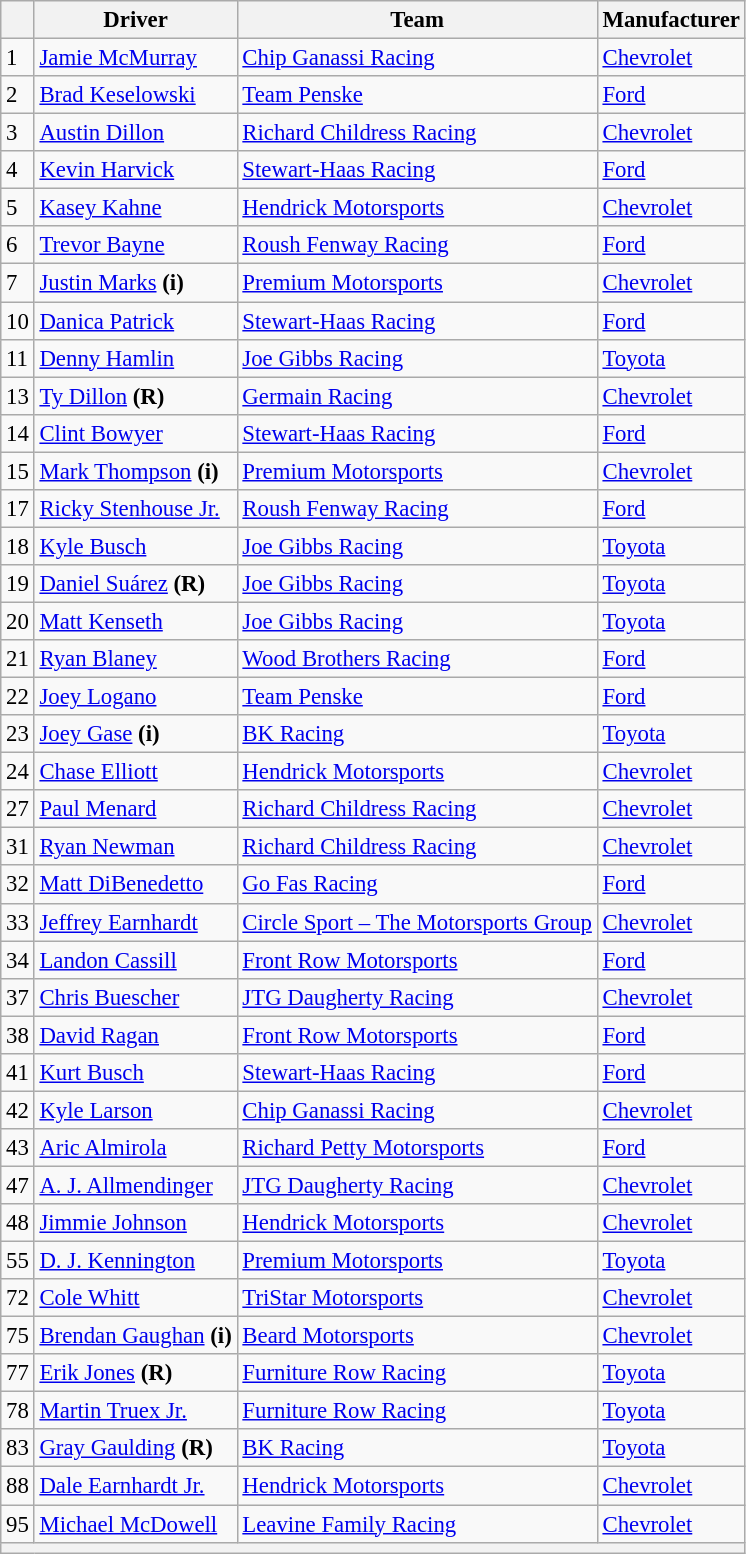<table class="wikitable" style="font-size:95%">
<tr>
<th></th>
<th>Driver</th>
<th>Team</th>
<th>Manufacturer</th>
</tr>
<tr>
<td>1</td>
<td><a href='#'>Jamie McMurray</a></td>
<td><a href='#'>Chip Ganassi Racing</a></td>
<td><a href='#'>Chevrolet</a></td>
</tr>
<tr>
<td>2</td>
<td><a href='#'>Brad Keselowski</a></td>
<td><a href='#'>Team Penske</a></td>
<td><a href='#'>Ford</a></td>
</tr>
<tr>
<td>3</td>
<td><a href='#'>Austin Dillon</a></td>
<td><a href='#'>Richard Childress Racing</a></td>
<td><a href='#'>Chevrolet</a></td>
</tr>
<tr>
<td>4</td>
<td><a href='#'>Kevin Harvick</a></td>
<td><a href='#'>Stewart-Haas Racing</a></td>
<td><a href='#'>Ford</a></td>
</tr>
<tr>
<td>5</td>
<td><a href='#'>Kasey Kahne</a></td>
<td><a href='#'>Hendrick Motorsports</a></td>
<td><a href='#'>Chevrolet</a></td>
</tr>
<tr>
<td>6</td>
<td><a href='#'>Trevor Bayne</a></td>
<td><a href='#'>Roush Fenway Racing</a></td>
<td><a href='#'>Ford</a></td>
</tr>
<tr>
<td>7</td>
<td><a href='#'>Justin Marks</a> <strong>(i)</strong></td>
<td><a href='#'>Premium Motorsports</a></td>
<td><a href='#'>Chevrolet</a></td>
</tr>
<tr>
<td>10</td>
<td><a href='#'>Danica Patrick</a></td>
<td><a href='#'>Stewart-Haas Racing</a></td>
<td><a href='#'>Ford</a></td>
</tr>
<tr>
<td>11</td>
<td><a href='#'>Denny Hamlin</a></td>
<td><a href='#'>Joe Gibbs Racing</a></td>
<td><a href='#'>Toyota</a></td>
</tr>
<tr>
<td>13</td>
<td><a href='#'>Ty Dillon</a> <strong>(R)</strong></td>
<td><a href='#'>Germain Racing</a></td>
<td><a href='#'>Chevrolet</a></td>
</tr>
<tr>
<td>14</td>
<td><a href='#'>Clint Bowyer</a></td>
<td><a href='#'>Stewart-Haas Racing</a></td>
<td><a href='#'>Ford</a></td>
</tr>
<tr>
<td>15</td>
<td><a href='#'>Mark Thompson</a> <strong>(i)</strong></td>
<td><a href='#'>Premium Motorsports</a></td>
<td><a href='#'>Chevrolet</a></td>
</tr>
<tr>
<td>17</td>
<td><a href='#'>Ricky Stenhouse Jr.</a></td>
<td><a href='#'>Roush Fenway Racing</a></td>
<td><a href='#'>Ford</a></td>
</tr>
<tr>
<td>18</td>
<td><a href='#'>Kyle Busch</a></td>
<td><a href='#'>Joe Gibbs Racing</a></td>
<td><a href='#'>Toyota</a></td>
</tr>
<tr>
<td>19</td>
<td><a href='#'>Daniel Suárez</a> <strong>(R)</strong></td>
<td><a href='#'>Joe Gibbs Racing</a></td>
<td><a href='#'>Toyota</a></td>
</tr>
<tr>
<td>20</td>
<td><a href='#'>Matt Kenseth</a></td>
<td><a href='#'>Joe Gibbs Racing</a></td>
<td><a href='#'>Toyota</a></td>
</tr>
<tr>
<td>21</td>
<td><a href='#'>Ryan Blaney</a></td>
<td><a href='#'>Wood Brothers Racing</a></td>
<td><a href='#'>Ford</a></td>
</tr>
<tr>
<td>22</td>
<td><a href='#'>Joey Logano</a></td>
<td><a href='#'>Team Penske</a></td>
<td><a href='#'>Ford</a></td>
</tr>
<tr>
<td>23</td>
<td><a href='#'>Joey Gase</a> <strong>(i)</strong></td>
<td><a href='#'>BK Racing</a></td>
<td><a href='#'>Toyota</a></td>
</tr>
<tr>
<td>24</td>
<td><a href='#'>Chase Elliott</a></td>
<td><a href='#'>Hendrick Motorsports</a></td>
<td><a href='#'>Chevrolet</a></td>
</tr>
<tr>
<td>27</td>
<td><a href='#'>Paul Menard</a></td>
<td><a href='#'>Richard Childress Racing</a></td>
<td><a href='#'>Chevrolet</a></td>
</tr>
<tr>
<td>31</td>
<td><a href='#'>Ryan Newman</a></td>
<td><a href='#'>Richard Childress Racing</a></td>
<td><a href='#'>Chevrolet</a></td>
</tr>
<tr>
<td>32</td>
<td><a href='#'>Matt DiBenedetto</a></td>
<td><a href='#'>Go Fas Racing</a></td>
<td><a href='#'>Ford</a></td>
</tr>
<tr>
<td>33</td>
<td><a href='#'>Jeffrey Earnhardt</a></td>
<td><a href='#'>Circle Sport – The Motorsports Group</a></td>
<td><a href='#'>Chevrolet</a></td>
</tr>
<tr>
<td>34</td>
<td><a href='#'>Landon Cassill</a></td>
<td><a href='#'>Front Row Motorsports</a></td>
<td><a href='#'>Ford</a></td>
</tr>
<tr>
<td>37</td>
<td><a href='#'>Chris Buescher</a></td>
<td><a href='#'>JTG Daugherty Racing</a></td>
<td><a href='#'>Chevrolet</a></td>
</tr>
<tr>
<td>38</td>
<td><a href='#'>David Ragan</a></td>
<td><a href='#'>Front Row Motorsports</a></td>
<td><a href='#'>Ford</a></td>
</tr>
<tr>
<td>41</td>
<td><a href='#'>Kurt Busch</a></td>
<td><a href='#'>Stewart-Haas Racing</a></td>
<td><a href='#'>Ford</a></td>
</tr>
<tr>
<td>42</td>
<td><a href='#'>Kyle Larson</a></td>
<td><a href='#'>Chip Ganassi Racing</a></td>
<td><a href='#'>Chevrolet</a></td>
</tr>
<tr>
<td>43</td>
<td><a href='#'>Aric Almirola</a></td>
<td><a href='#'>Richard Petty Motorsports</a></td>
<td><a href='#'>Ford</a></td>
</tr>
<tr>
<td>47</td>
<td><a href='#'>A. J. Allmendinger</a></td>
<td><a href='#'>JTG Daugherty Racing</a></td>
<td><a href='#'>Chevrolet</a></td>
</tr>
<tr>
<td>48</td>
<td><a href='#'>Jimmie Johnson</a></td>
<td><a href='#'>Hendrick Motorsports</a></td>
<td><a href='#'>Chevrolet</a></td>
</tr>
<tr>
<td>55</td>
<td><a href='#'>D. J. Kennington</a></td>
<td><a href='#'>Premium Motorsports</a></td>
<td><a href='#'>Toyota</a></td>
</tr>
<tr>
<td>72</td>
<td><a href='#'>Cole Whitt</a></td>
<td><a href='#'>TriStar Motorsports</a></td>
<td><a href='#'>Chevrolet</a></td>
</tr>
<tr>
<td>75</td>
<td><a href='#'>Brendan Gaughan</a> <strong>(i)</strong></td>
<td><a href='#'>Beard Motorsports</a></td>
<td><a href='#'>Chevrolet</a></td>
</tr>
<tr>
<td>77</td>
<td><a href='#'>Erik Jones</a> <strong>(R)</strong></td>
<td><a href='#'>Furniture Row Racing</a></td>
<td><a href='#'>Toyota</a></td>
</tr>
<tr>
<td>78</td>
<td><a href='#'>Martin Truex Jr.</a></td>
<td><a href='#'>Furniture Row Racing</a></td>
<td><a href='#'>Toyota</a></td>
</tr>
<tr>
<td>83</td>
<td><a href='#'>Gray Gaulding</a> <strong>(R)</strong></td>
<td><a href='#'>BK Racing</a></td>
<td><a href='#'>Toyota</a></td>
</tr>
<tr>
<td>88</td>
<td><a href='#'>Dale Earnhardt Jr.</a></td>
<td><a href='#'>Hendrick Motorsports</a></td>
<td><a href='#'>Chevrolet</a></td>
</tr>
<tr>
<td>95</td>
<td><a href='#'>Michael McDowell</a></td>
<td><a href='#'>Leavine Family Racing</a></td>
<td><a href='#'>Chevrolet</a></td>
</tr>
<tr>
<th colspan="4"></th>
</tr>
</table>
